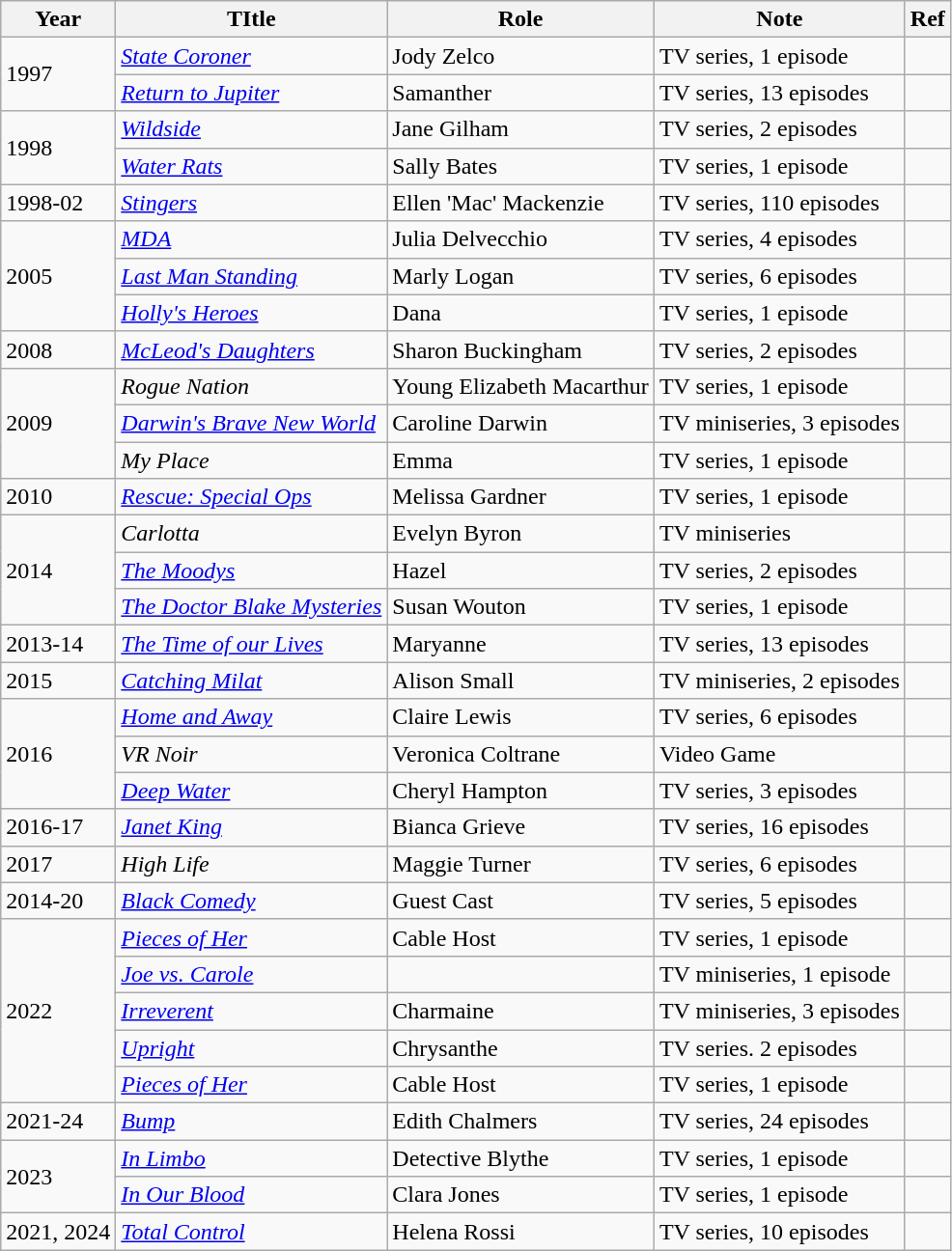<table class="wikitable sortable">
<tr>
<th>Year</th>
<th>TItle</th>
<th>Role</th>
<th>Note</th>
<th>Ref</th>
</tr>
<tr>
<td rowspan="2">1997</td>
<td><em><a href='#'>State Coroner</a></em></td>
<td>Jody Zelco</td>
<td>TV series, 1 episode</td>
<td></td>
</tr>
<tr>
<td><em><a href='#'>Return to Jupiter</a></em></td>
<td>Samanther</td>
<td>TV series, 13 episodes</td>
<td></td>
</tr>
<tr>
<td rowspan="2">1998</td>
<td><em><a href='#'>Wildside</a></em></td>
<td>Jane Gilham</td>
<td>TV series, 2 episodes</td>
<td></td>
</tr>
<tr>
<td><em><a href='#'>Water Rats</a></em></td>
<td>Sally Bates</td>
<td>TV series, 1 episode</td>
<td></td>
</tr>
<tr>
<td>1998-02</td>
<td><em><a href='#'>Stingers</a></em></td>
<td>Ellen 'Mac' Mackenzie</td>
<td>TV series, 110 episodes</td>
<td></td>
</tr>
<tr>
<td rowspan="3">2005</td>
<td><em><a href='#'>MDA</a></em></td>
<td>Julia Delvecchio</td>
<td>TV series, 4 episodes</td>
<td></td>
</tr>
<tr>
<td><em><a href='#'>Last Man Standing</a></em></td>
<td>Marly Logan</td>
<td>TV series, 6 episodes</td>
<td></td>
</tr>
<tr>
<td><em><a href='#'>Holly's Heroes</a></em></td>
<td>Dana</td>
<td>TV series, 1 episode</td>
<td></td>
</tr>
<tr>
<td>2008</td>
<td><em><a href='#'>McLeod's Daughters</a></em></td>
<td>Sharon Buckingham</td>
<td>TV series, 2 episodes</td>
<td></td>
</tr>
<tr>
<td rowspan="3">2009</td>
<td><em>Rogue Nation</em></td>
<td>Young Elizabeth Macarthur</td>
<td>TV series, 1 episode</td>
<td></td>
</tr>
<tr>
<td><em><a href='#'>Darwin's Brave New World</a></em></td>
<td>Caroline Darwin</td>
<td>TV miniseries, 3 episodes</td>
<td></td>
</tr>
<tr>
<td><em>My Place</em></td>
<td>Emma</td>
<td>TV series, 1 episode</td>
<td></td>
</tr>
<tr>
<td>2010</td>
<td><em><a href='#'>Rescue: Special Ops</a></em></td>
<td>Melissa Gardner</td>
<td>TV series, 1 episode</td>
<td></td>
</tr>
<tr>
<td rowspan="3">2014</td>
<td><em>Carlotta</em></td>
<td>Evelyn Byron</td>
<td>TV miniseries</td>
<td></td>
</tr>
<tr>
<td><em><a href='#'>The Moodys</a></em></td>
<td>Hazel</td>
<td>TV series, 2 episodes</td>
<td></td>
</tr>
<tr>
<td><em><a href='#'>The Doctor Blake Mysteries</a></em></td>
<td>Susan Wouton</td>
<td>TV series, 1 episode</td>
<td></td>
</tr>
<tr>
<td>2013-14</td>
<td><em><a href='#'>The Time of our Lives</a></em></td>
<td>Maryanne</td>
<td>TV series, 13 episodes</td>
<td></td>
</tr>
<tr>
<td>2015</td>
<td><em><a href='#'>Catching Milat</a></em></td>
<td>Alison Small</td>
<td>TV miniseries, 2 episodes</td>
<td></td>
</tr>
<tr>
<td rowspan="3">2016</td>
<td><em><a href='#'>Home and Away</a></em></td>
<td>Claire Lewis</td>
<td>TV series, 6 episodes</td>
<td></td>
</tr>
<tr>
<td><em>VR Noir</em></td>
<td>Veronica Coltrane</td>
<td>Video Game</td>
<td></td>
</tr>
<tr>
<td><em><a href='#'>Deep Water</a></em></td>
<td>Cheryl Hampton</td>
<td>TV series, 3 episodes</td>
<td></td>
</tr>
<tr>
<td>2016-17</td>
<td><em><a href='#'>Janet King</a></em></td>
<td>Bianca Grieve</td>
<td>TV series, 16 episodes</td>
<td></td>
</tr>
<tr>
<td>2017</td>
<td><em>High Life</em></td>
<td>Maggie Turner</td>
<td>TV series, 6 episodes</td>
<td></td>
</tr>
<tr>
<td>2014-20</td>
<td><em><a href='#'>Black Comedy</a></em></td>
<td>Guest Cast</td>
<td>TV series, 5 episodes</td>
<td></td>
</tr>
<tr>
<td rowspan="5">2022</td>
<td><em><a href='#'>Pieces of Her</a></em></td>
<td>Cable Host</td>
<td>TV series, 1 episode</td>
<td></td>
</tr>
<tr>
<td><em><a href='#'>Joe vs. Carole</a></em></td>
<td></td>
<td>TV miniseries, 1 episode</td>
<td></td>
</tr>
<tr>
<td><em><a href='#'>Irreverent</a></em></td>
<td>Charmaine</td>
<td>TV miniseries, 3 episodes</td>
<td></td>
</tr>
<tr>
<td><em><a href='#'>Upright</a></em></td>
<td>Chrysanthe</td>
<td>TV series. 2 episodes</td>
<td></td>
</tr>
<tr>
<td><em><a href='#'>Pieces of Her</a></em></td>
<td>Cable Host</td>
<td>TV series, 1 episode</td>
<td></td>
</tr>
<tr>
<td>2021-24</td>
<td><em><a href='#'>Bump</a></em></td>
<td>Edith Chalmers</td>
<td>TV series, 24 episodes</td>
<td></td>
</tr>
<tr>
<td rowspan="2">2023</td>
<td><em><a href='#'>In Limbo</a></em></td>
<td>Detective Blythe</td>
<td>TV series, 1 episode</td>
<td></td>
</tr>
<tr>
<td><em><a href='#'>In Our Blood</a></em></td>
<td>Clara Jones</td>
<td>TV series, 1 episode</td>
<td></td>
</tr>
<tr>
<td>2021, 2024</td>
<td><em><a href='#'>Total Control</a></em></td>
<td>Helena Rossi</td>
<td>TV series, 10 episodes</td>
<td></td>
</tr>
</table>
